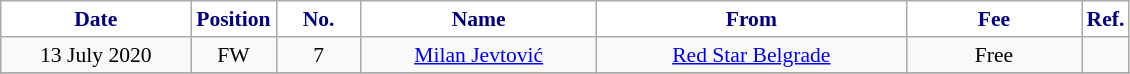<table class="wikitable" style="text-align:center; font-size:90%; ">
<tr>
<th style="background:white; color:navy; bordercolor=firebrick; width:120px;">Date</th>
<th style="background:white; color:navy; bordercolor=firebrick; width:50px;">Position</th>
<th style="background:white; color:navy; bordercolor=firebrick; width:50px;">No.</th>
<th style="background:white; color:navy; bordercolor=firebrick; width:150px;">Name</th>
<th style="background:white; color:navy; bordercolor=firebrick; width:200px;">From</th>
<th style="background:white; color:navy; bordercolor=firebrick; width:110px;">Fee</th>
<th style="background:white; color:navy; bordercolor=firebrick; width:25px;">Ref.</th>
</tr>
<tr>
<td>13 July 2020</td>
<td>FW</td>
<td>7</td>
<td> <a href='#'>Milan Jevtović</a></td>
<td> <a href='#'>Red Star Belgrade</a></td>
<td>Free</td>
<td></td>
</tr>
<tr>
</tr>
</table>
